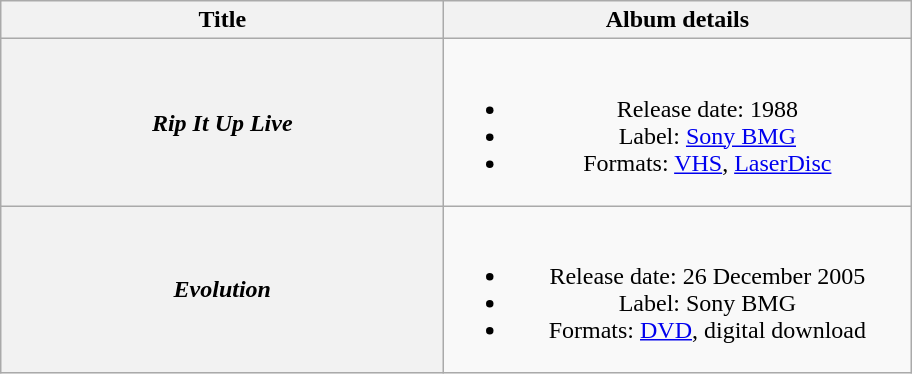<table class="wikitable plainrowheaders" style="text-align:center;">
<tr>
<th scope="col" style="width:18em;">Title</th>
<th scope="col" style="width:19em;">Album details</th>
</tr>
<tr>
<th scope="row"><em>Rip It Up Live</em></th>
<td><br><ul><li>Release date: 1988</li><li>Label: <a href='#'>Sony BMG</a></li><li>Formats: <a href='#'>VHS</a>, <a href='#'>LaserDisc</a></li></ul></td>
</tr>
<tr>
<th scope="row"><em>Evolution</em></th>
<td><br><ul><li>Release date: 26 December 2005</li><li>Label: Sony BMG</li><li>Formats: <a href='#'>DVD</a>, digital download</li></ul></td>
</tr>
</table>
